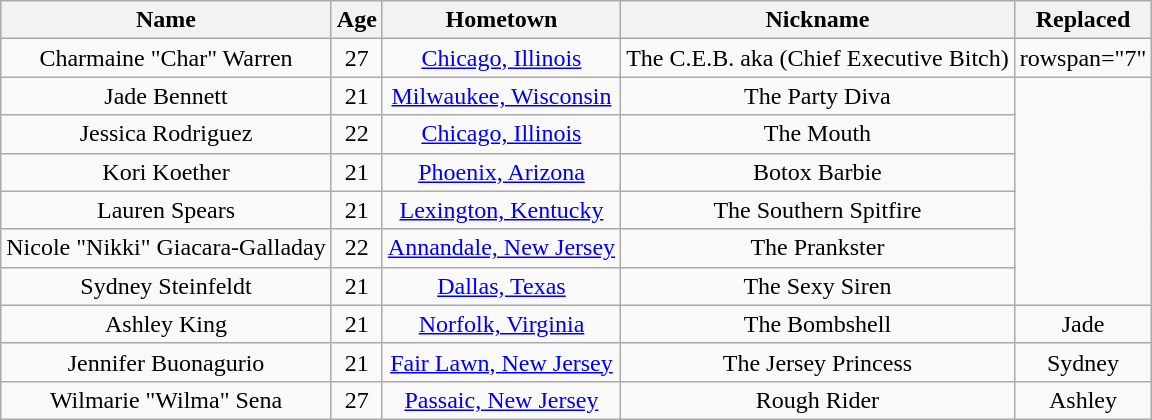<table class="wikitable sortable plainrowheaders" style="text-align:center;">
<tr>
<th scope="col">Name</th>
<th scope="col">Age</th>
<th scope="col">Hometown</th>
<th scope="col">Nickname</th>
<th scope="col">Replaced</th>
</tr>
<tr>
<td scope="row">Charmaine "Char" Warren</td>
<td>27</td>
<td><a href='#'>Chicago, Illinois</a></td>
<td>The C.E.B. aka (Chief Executive Bitch)</td>
<td>rowspan="7" </td>
</tr>
<tr>
<td scope="row">Jade Bennett</td>
<td>21</td>
<td><a href='#'>Milwaukee, Wisconsin</a></td>
<td>The Party Diva</td>
</tr>
<tr>
<td scope="row">Jessica Rodriguez</td>
<td>22</td>
<td><a href='#'>Chicago, Illinois</a></td>
<td>The Mouth</td>
</tr>
<tr>
<td scope="row">Kori Koether</td>
<td>21</td>
<td><a href='#'>Phoenix, Arizona</a></td>
<td>Botox Barbie</td>
</tr>
<tr>
<td scope="row">Lauren Spears</td>
<td>21</td>
<td><a href='#'>Lexington, Kentucky</a></td>
<td>The Southern Spitfire</td>
</tr>
<tr>
<td scope="row">Nicole "Nikki" Giacara-Galladay</td>
<td>22</td>
<td><a href='#'>Annandale, New Jersey</a></td>
<td>The Prankster</td>
</tr>
<tr>
<td scope="row">Sydney Steinfeldt</td>
<td>21</td>
<td><a href='#'>Dallas, Texas</a></td>
<td>The Sexy Siren</td>
</tr>
<tr>
<td scope="row">Ashley King</td>
<td>21</td>
<td><a href='#'>Norfolk, Virginia</a></td>
<td>The Bombshell</td>
<td>Jade</td>
</tr>
<tr>
<td scope="row">Jennifer Buonagurio</td>
<td>21</td>
<td><a href='#'>Fair Lawn, New Jersey</a></td>
<td>The Jersey Princess</td>
<td>Sydney</td>
</tr>
<tr>
<td scope="row">Wilmarie "Wilma" Sena</td>
<td>27</td>
<td><a href='#'>Passaic, New Jersey</a></td>
<td>Rough Rider</td>
<td>Ashley</td>
</tr>
</table>
